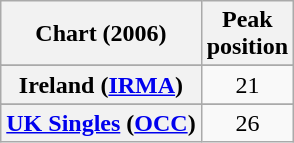<table class="wikitable sortable plainrowheaders" style="text-align:center">
<tr>
<th scope="col">Chart (2006)</th>
<th scope="col">Peak<br>position</th>
</tr>
<tr>
</tr>
<tr>
<th scope="row">Ireland (<a href='#'>IRMA</a>)</th>
<td>21</td>
</tr>
<tr>
</tr>
<tr>
</tr>
<tr>
</tr>
<tr>
<th scope="row"><a href='#'>UK Singles</a> (<a href='#'>OCC</a>)</th>
<td>26</td>
</tr>
</table>
